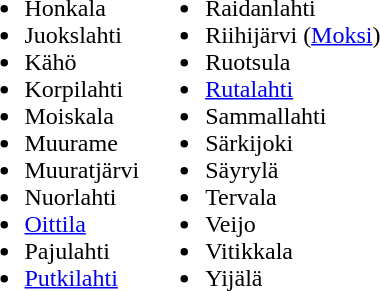<table>
<tr>
<td><br><ul><li>Honkala</li><li>Juokslahti</li><li>Kähö</li><li>Korpilahti</li><li>Moiskala</li><li>Muurame</li><li>Muuratjärvi</li><li>Nuorlahti</li><li><a href='#'>Oittila</a></li><li>Pajulahti</li><li><a href='#'>Putkilahti</a></li></ul></td>
<td><br><ul><li>Raidanlahti</li><li>Riihijärvi (<a href='#'>Moksi</a>)</li><li>Ruotsula</li><li><a href='#'>Rutalahti</a></li><li>Sammallahti</li><li>Särkijoki</li><li>Säyrylä</li><li>Tervala</li><li>Veijo</li><li>Vitikkala</li><li>Yijälä</li></ul></td>
</tr>
</table>
